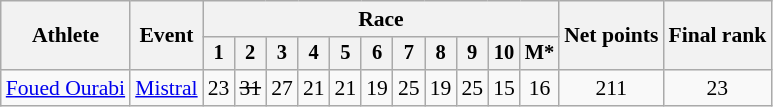<table class="wikitable" style="font-size:90%">
<tr>
<th rowspan=2>Athlete</th>
<th rowspan=2>Event</th>
<th colspan=11>Race</th>
<th rowspan=2>Net points</th>
<th rowspan=2>Final rank</th>
</tr>
<tr style="font-size:95%">
<th>1</th>
<th>2</th>
<th>3</th>
<th>4</th>
<th>5</th>
<th>6</th>
<th>7</th>
<th>8</th>
<th>9</th>
<th>10</th>
<th>M*</th>
</tr>
<tr align=center>
<td align=left><a href='#'>Foued Ourabi</a></td>
<td align=left><a href='#'>Mistral</a></td>
<td>23</td>
<td><s>31</s></td>
<td>27</td>
<td>21</td>
<td>21</td>
<td>19</td>
<td>25</td>
<td>19</td>
<td>25</td>
<td>15</td>
<td>16</td>
<td>211</td>
<td>23</td>
</tr>
</table>
